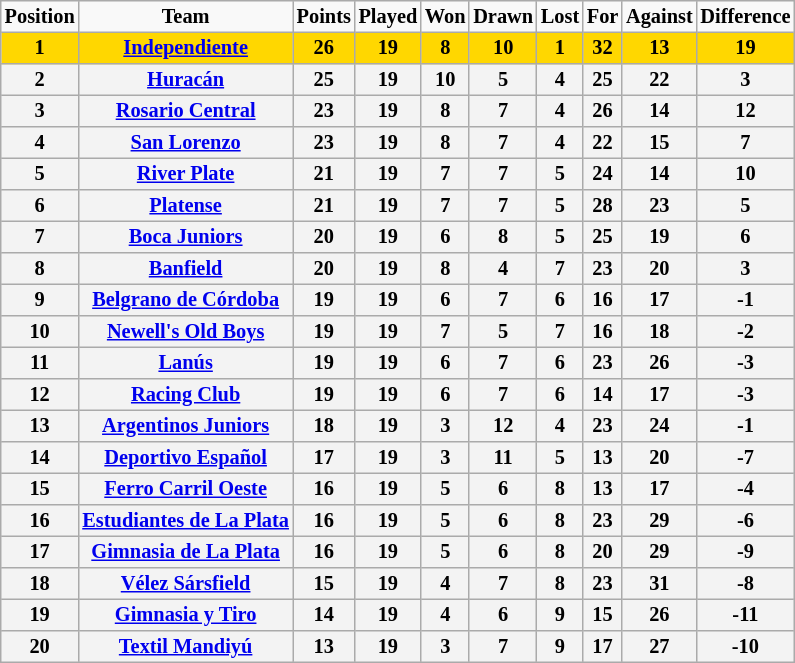<table border="2" cellpadding="2" cellspacing="0" style="margin: 0; background: #f9f9f9; border: 1px #aaa solid; border-collapse: collapse; font-size: 85%;">
<tr>
<th>Position</th>
<th>Team</th>
<th>Points</th>
<th>Played</th>
<th>Won</th>
<th>Drawn</th>
<th>Lost</th>
<th>For</th>
<th>Against</th>
<th>Difference</th>
</tr>
<tr>
<th bgcolor="gold">1</th>
<th bgcolor="gold"><a href='#'>Independiente</a></th>
<th bgcolor="gold">26</th>
<th bgcolor="gold">19</th>
<th bgcolor="gold">8</th>
<th bgcolor="gold">10</th>
<th bgcolor="gold">1</th>
<th bgcolor="gold">32</th>
<th bgcolor="gold">13</th>
<th bgcolor="gold">19</th>
</tr>
<tr>
<th bgcolor="F3F3F3">2</th>
<th bgcolor="F3F3F3"><a href='#'>Huracán</a></th>
<th bgcolor="F3F3F3">25</th>
<th bgcolor="F3F3F3">19</th>
<th bgcolor="F3F3F3">10</th>
<th bgcolor="F3F3F3">5</th>
<th bgcolor="F3F3F3">4</th>
<th bgcolor="F3F3F3">25</th>
<th bgcolor="F3F3F3">22</th>
<th bgcolor="F3F3F3">3</th>
</tr>
<tr>
<th bgcolor="F3F3F3">3</th>
<th bgcolor="F3F3F3"><a href='#'>Rosario Central</a></th>
<th bgcolor="F3F3F3">23</th>
<th bgcolor="F3F3F3">19</th>
<th bgcolor="F3F3F3">8</th>
<th bgcolor="F3F3F3">7</th>
<th bgcolor="F3F3F3">4</th>
<th bgcolor="F3F3F3">26</th>
<th bgcolor="F3F3F3">14</th>
<th bgcolor="F3F3F3">12</th>
</tr>
<tr>
<th bgcolor="F3F3F3">4</th>
<th bgcolor="F3F3F3"><a href='#'>San Lorenzo</a></th>
<th bgcolor="F3F3F3">23</th>
<th bgcolor="F3F3F3">19</th>
<th bgcolor="F3F3F3">8</th>
<th bgcolor="F3F3F3">7</th>
<th bgcolor="F3F3F3">4</th>
<th bgcolor="F3F3F3">22</th>
<th bgcolor="F3F3F3">15</th>
<th bgcolor="F3F3F3">7</th>
</tr>
<tr>
<th bgcolor="F3F3F3">5</th>
<th bgcolor="F3F3F3"><a href='#'>River Plate</a></th>
<th bgcolor="F3F3F3">21</th>
<th bgcolor="F3F3F3">19</th>
<th bgcolor="F3F3F3">7</th>
<th bgcolor="F3F3F3">7</th>
<th bgcolor="F3F3F3">5</th>
<th bgcolor="F3F3F3">24</th>
<th bgcolor="F3F3F3">14</th>
<th bgcolor="F3F3F3">10</th>
</tr>
<tr>
<th bgcolor="F3F3F3">6</th>
<th bgcolor="F3F3F3"><a href='#'>Platense</a></th>
<th bgcolor="F3F3F3">21</th>
<th bgcolor="F3F3F3">19</th>
<th bgcolor="F3F3F3">7</th>
<th bgcolor="F3F3F3">7</th>
<th bgcolor="F3F3F3">5</th>
<th bgcolor="F3F3F3">28</th>
<th bgcolor="F3F3F3">23</th>
<th bgcolor="F3F3F3">5</th>
</tr>
<tr>
<th bgcolor="F3F3F3">7</th>
<th bgcolor="F3F3F3"><a href='#'>Boca Juniors</a></th>
<th bgcolor="F3F3F3">20</th>
<th bgcolor="F3F3F3">19</th>
<th bgcolor="F3F3F3">6</th>
<th bgcolor="F3F3F3">8</th>
<th bgcolor="F3F3F3">5</th>
<th bgcolor="F3F3F3">25</th>
<th bgcolor="F3F3F3">19</th>
<th bgcolor="F3F3F3">6</th>
</tr>
<tr>
<th bgcolor="F3F3F3">8</th>
<th bgcolor="F3F3F3"><a href='#'>Banfield</a></th>
<th bgcolor="F3F3F3">20</th>
<th bgcolor="F3F3F3">19</th>
<th bgcolor="F3F3F3">8</th>
<th bgcolor="F3F3F3">4</th>
<th bgcolor="F3F3F3">7</th>
<th bgcolor="F3F3F3">23</th>
<th bgcolor="F3F3F3">20</th>
<th bgcolor="F3F3F3">3</th>
</tr>
<tr>
<th bgcolor="F3F3F3">9</th>
<th bgcolor="F3F3F3"><a href='#'>Belgrano de Córdoba</a></th>
<th bgcolor="F3F3F3">19</th>
<th bgcolor="F3F3F3">19</th>
<th bgcolor="F3F3F3">6</th>
<th bgcolor="F3F3F3">7</th>
<th bgcolor="F3F3F3">6</th>
<th bgcolor="F3F3F3">16</th>
<th bgcolor="F3F3F3">17</th>
<th bgcolor="F3F3F3">-1</th>
</tr>
<tr>
<th bgcolor="F3F3F3">10</th>
<th bgcolor="F3F3F3"><a href='#'>Newell's Old Boys</a></th>
<th bgcolor="F3F3F3">19</th>
<th bgcolor="F3F3F3">19</th>
<th bgcolor="F3F3F3">7</th>
<th bgcolor="F3F3F3">5</th>
<th bgcolor="F3F3F3">7</th>
<th bgcolor="F3F3F3">16</th>
<th bgcolor="F3F3F3">18</th>
<th bgcolor="F3F3F3">-2</th>
</tr>
<tr>
<th bgcolor="F3F3F3">11</th>
<th bgcolor="F3F3F3"><a href='#'>Lanús</a></th>
<th bgcolor="F3F3F3">19</th>
<th bgcolor="F3F3F3">19</th>
<th bgcolor="F3F3F3">6</th>
<th bgcolor="F3F3F3">7</th>
<th bgcolor="F3F3F3">6</th>
<th bgcolor="F3F3F3">23</th>
<th bgcolor="F3F3F3">26</th>
<th bgcolor="F3F3F3">-3</th>
</tr>
<tr>
<th bgcolor="F3F3F3">12</th>
<th bgcolor="F3F3F3"><a href='#'>Racing Club</a></th>
<th bgcolor="F3F3F3">19</th>
<th bgcolor="F3F3F3">19</th>
<th bgcolor="F3F3F3">6</th>
<th bgcolor="F3F3F3">7</th>
<th bgcolor="F3F3F3">6</th>
<th bgcolor="F3F3F3">14</th>
<th bgcolor="F3F3F3">17</th>
<th bgcolor="F3F3F3">-3</th>
</tr>
<tr>
<th bgcolor="F3F3F3">13</th>
<th bgcolor="F3F3F3"><a href='#'>Argentinos Juniors</a></th>
<th bgcolor="F3F3F3">18</th>
<th bgcolor="F3F3F3">19</th>
<th bgcolor="F3F3F3">3</th>
<th bgcolor="F3F3F3">12</th>
<th bgcolor="F3F3F3">4</th>
<th bgcolor="F3F3F3">23</th>
<th bgcolor="F3F3F3">24</th>
<th bgcolor="F3F3F3">-1</th>
</tr>
<tr>
<th bgcolor="F3F3F3">14</th>
<th bgcolor="F3F3F3"><a href='#'>Deportivo Español</a></th>
<th bgcolor="F3F3F3">17</th>
<th bgcolor="F3F3F3">19</th>
<th bgcolor="F3F3F3">3</th>
<th bgcolor="F3F3F3">11</th>
<th bgcolor="F3F3F3">5</th>
<th bgcolor="F3F3F3">13</th>
<th bgcolor="F3F3F3">20</th>
<th bgcolor="F3F3F3">-7</th>
</tr>
<tr>
<th bgcolor="F3F3F3">15</th>
<th bgcolor="F3F3F3"><a href='#'>Ferro Carril Oeste</a></th>
<th bgcolor="F3F3F3">16</th>
<th bgcolor="F3F3F3">19</th>
<th bgcolor="F3F3F3">5</th>
<th bgcolor="F3F3F3">6</th>
<th bgcolor="F3F3F3">8</th>
<th bgcolor="F3F3F3">13</th>
<th bgcolor="F3F3F3">17</th>
<th bgcolor="F3F3F3">-4</th>
</tr>
<tr>
<th bgcolor="F3F3F3">16</th>
<th bgcolor="F3F3F3"><a href='#'>Estudiantes de La Plata</a></th>
<th bgcolor="F3F3F3">16</th>
<th bgcolor="F3F3F3">19</th>
<th bgcolor="F3F3F3">5</th>
<th bgcolor="F3F3F3">6</th>
<th bgcolor="F3F3F3">8</th>
<th bgcolor="F3F3F3">23</th>
<th bgcolor="F3F3F3">29</th>
<th bgcolor="F3F3F3">-6</th>
</tr>
<tr>
<th bgcolor="F3F3F3">17</th>
<th bgcolor="F3F3F3"><a href='#'>Gimnasia de La Plata</a></th>
<th bgcolor="F3F3F3">16</th>
<th bgcolor="F3F3F3">19</th>
<th bgcolor="F3F3F3">5</th>
<th bgcolor="F3F3F3">6</th>
<th bgcolor="F3F3F3">8</th>
<th bgcolor="F3F3F3">20</th>
<th bgcolor="F3F3F3">29</th>
<th bgcolor="F3F3F3">-9</th>
</tr>
<tr>
<th bgcolor="F3F3F3">18</th>
<th bgcolor="F3F3F3"><a href='#'>Vélez Sársfield</a></th>
<th bgcolor="F3F3F3">15</th>
<th bgcolor="F3F3F3">19</th>
<th bgcolor="F3F3F3">4</th>
<th bgcolor="F3F3F3">7</th>
<th bgcolor="F3F3F3">8</th>
<th bgcolor="F3F3F3">23</th>
<th bgcolor="F3F3F3">31</th>
<th bgcolor="F3F3F3">-8</th>
</tr>
<tr>
<th bgcolor="F3F3F3">19</th>
<th bgcolor="F3F3F3"><a href='#'>Gimnasia y Tiro</a></th>
<th bgcolor="F3F3F3">14</th>
<th bgcolor="F3F3F3">19</th>
<th bgcolor="F3F3F3">4</th>
<th bgcolor="F3F3F3">6</th>
<th bgcolor="F3F3F3">9</th>
<th bgcolor="F3F3F3">15</th>
<th bgcolor="F3F3F3">26</th>
<th bgcolor="F3F3F3">-11</th>
</tr>
<tr>
<th bgcolor="F3F3F3">20</th>
<th bgcolor="F3F3F3"><a href='#'>Textil Mandiyú</a></th>
<th bgcolor="F3F3F3">13</th>
<th bgcolor="F3F3F3">19</th>
<th bgcolor="F3F3F3">3</th>
<th bgcolor="F3F3F3">7</th>
<th bgcolor="F3F3F3">9</th>
<th bgcolor="F3F3F3">17</th>
<th bgcolor="F3F3F3">27</th>
<th bgcolor="F3F3F3">-10</th>
</tr>
</table>
